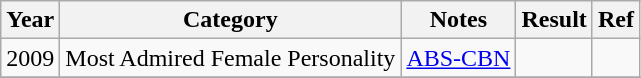<table class="wikitable">
<tr>
<th>Year</th>
<th>Category</th>
<th>Notes</th>
<th>Result</th>
<th>Ref</th>
</tr>
<tr>
<td>2009</td>
<td>Most Admired Female Personality</td>
<td><a href='#'>ABS-CBN</a></td>
<td></td>
<td></td>
</tr>
<tr>
</tr>
</table>
